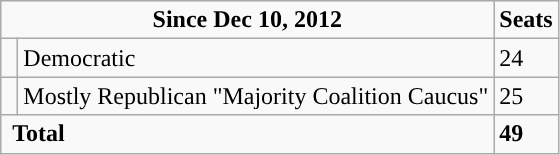<table class="wikitable">
<tr>
<td colspan="2"  style="text-align:center; vertical-align:top;"><strong>Since Dec 10, 2012</strong></td>
<td style="vertical-align:top;"><strong>Seats</strong><br></td>
</tr>
<tr>
<td style="background-color:"> </td>
<td>Democratic</td>
<td>24</td>
</tr>
<tr>
<td style="background-color:"> </td>
<td>Mostly Republican "Majority Coalition Caucus"</td>
<td>25</td>
</tr>
<tr>
<td colspan="2"> <strong>Total</strong><br></td>
<td><strong>49</strong></td>
</tr>
</table>
